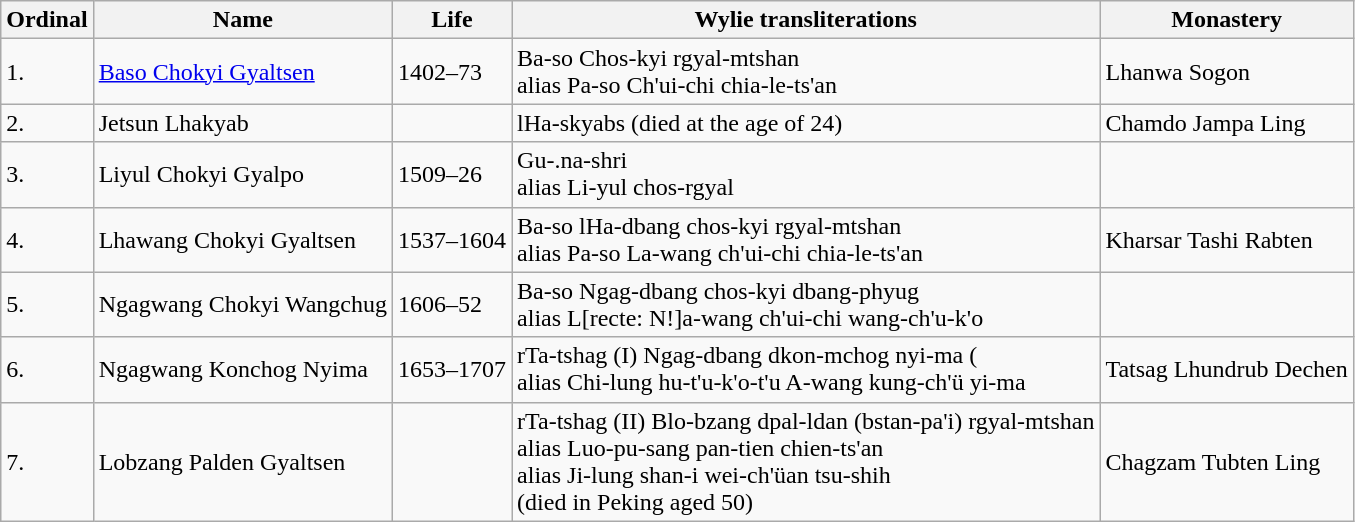<table class=wikitable>
<tr>
<th>Ordinal</th>
<th>Name</th>
<th>Life</th>
<th>Wylie transliterations</th>
<th>Monastery</th>
</tr>
<tr>
<td>1.</td>
<td><a href='#'>Baso Chokyi Gyaltsen</a></td>
<td>1402–73</td>
<td>Ba-so Chos-kyi rgyal-mtshan  <br>alias Pa-so Ch'ui-chi chia-le-ts'an</td>
<td>Lhanwa Sogon</td>
</tr>
<tr>
<td>2.</td>
<td>Jetsun Lhakyab</td>
<td></td>
<td>lHa-skyabs (died at the age of 24)</td>
<td>Chamdo Jampa Ling</td>
</tr>
<tr>
<td>3.</td>
<td>Liyul Chokyi Gyalpo</td>
<td>1509–26</td>
<td>Gu-.na-shri <br>alias Li-yul chos-rgyal</td>
<td></td>
</tr>
<tr>
<td>4.</td>
<td>Lhawang Chokyi Gyaltsen</td>
<td>1537–1604</td>
<td>Ba-so lHa-dbang chos-kyi rgyal-mtshan<br>alias Pa-so La-wang ch'ui-chi chia-le-ts'an</td>
<td>Kharsar Tashi Rabten</td>
</tr>
<tr>
<td>5.</td>
<td>Ngagwang Chokyi Wangchug</td>
<td>1606–52</td>
<td>Ba-so Ngag-dbang chos-kyi dbang-phyug  <br>alias L[recte: N!]a-wang ch'ui-chi wang-ch'u-k'o</td>
<td></td>
</tr>
<tr>
<td>6.</td>
<td>Ngagwang Konchog Nyima</td>
<td>1653–1707</td>
<td>rTa-tshag (I) Ngag-dbang dkon-mchog nyi-ma (<br>alias Chi-lung hu-t'u-k'o-t'u A-wang kung-ch'ü yi-ma</td>
<td>Tatsag Lhundrub Dechen</td>
</tr>
<tr>
<td>7.</td>
<td>Lobzang Palden Gyaltsen</td>
<td></td>
<td>rTa-tshag (II) Blo-bzang dpal-ldan (bstan-pa'i) rgyal-mtshan<br>alias Luo-pu-sang pan-tien chien-ts'an <br>alias Ji-lung shan-i wei-ch'üan tsu-shih <br>(died in Peking aged 50)</td>
<td>Chagzam Tubten Ling</td>
</tr>
</table>
